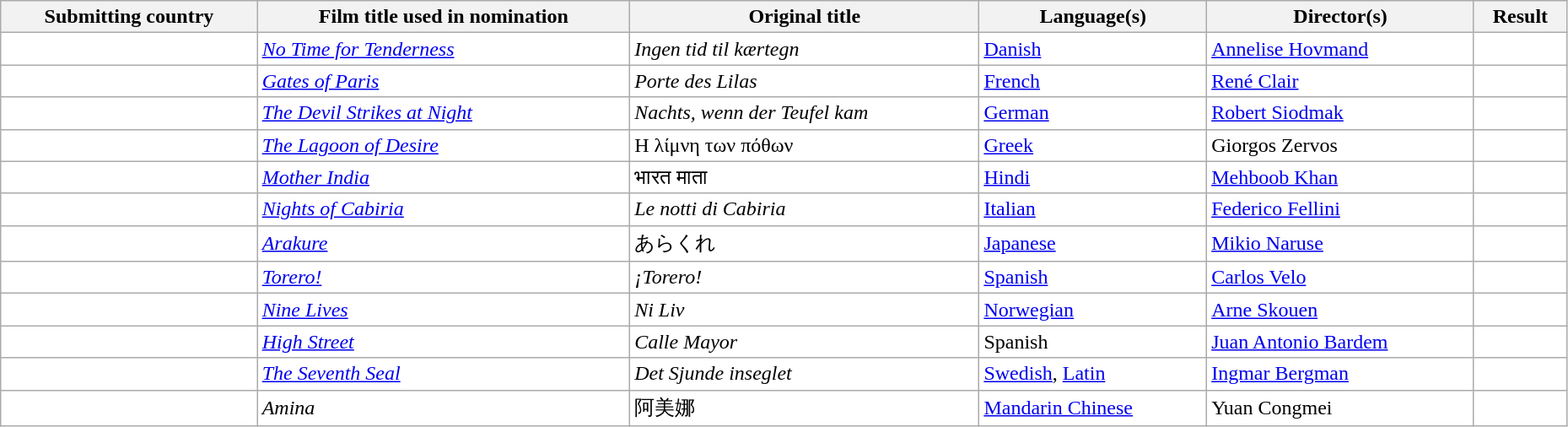<table class="wikitable sortable" width="98%" style="background:#ffffff;">
<tr>
<th>Submitting country</th>
<th>Film title used in nomination</th>
<th>Original title</th>
<th>Language(s)</th>
<th>Director(s)</th>
<th>Result</th>
</tr>
<tr>
<td></td>
<td><em><a href='#'>No Time for Tenderness</a></em></td>
<td><em>Ingen tid til kærtegn</em></td>
<td><a href='#'>Danish</a></td>
<td><a href='#'>Annelise Hovmand</a></td>
<td></td>
</tr>
<tr>
<td></td>
<td><em><a href='#'>Gates of Paris</a></em></td>
<td><em>Porte des Lilas</em></td>
<td><a href='#'>French</a></td>
<td><a href='#'>René Clair</a></td>
<td></td>
</tr>
<tr>
<td></td>
<td><em><a href='#'>The Devil Strikes at Night</a></em></td>
<td><em>Nachts, wenn der Teufel kam</em></td>
<td><a href='#'>German</a></td>
<td><a href='#'>Robert Siodmak</a></td>
<td></td>
</tr>
<tr>
<td></td>
<td><em><a href='#'>The Lagoon of Desire</a></em></td>
<td>Η λίμνη των πόθων</td>
<td><a href='#'>Greek</a></td>
<td>Giorgos Zervos</td>
<td></td>
</tr>
<tr>
<td></td>
<td><em><a href='#'>Mother India</a></em></td>
<td>भारत माता</td>
<td><a href='#'>Hindi</a></td>
<td><a href='#'>Mehboob Khan</a></td>
<td></td>
</tr>
<tr>
<td></td>
<td><em><a href='#'>Nights of Cabiria</a></em></td>
<td><em>Le notti di Cabiria</em></td>
<td><a href='#'>Italian</a></td>
<td><a href='#'>Federico Fellini</a></td>
<td></td>
</tr>
<tr>
<td></td>
<td><em><a href='#'>Arakure</a></em></td>
<td>あらくれ</td>
<td><a href='#'>Japanese</a></td>
<td><a href='#'>Mikio Naruse</a></td>
<td></td>
</tr>
<tr>
<td></td>
<td><em><a href='#'>Torero!</a></em></td>
<td><em>¡Torero!</em></td>
<td><a href='#'>Spanish</a></td>
<td><a href='#'>Carlos Velo</a></td>
<td></td>
</tr>
<tr>
<td></td>
<td><em><a href='#'>Nine Lives</a></em></td>
<td><em>Ni Liv</em></td>
<td><a href='#'>Norwegian</a></td>
<td><a href='#'>Arne Skouen</a></td>
<td></td>
</tr>
<tr>
<td></td>
<td><em><a href='#'>High Street</a></em></td>
<td><em>Calle Mayor</em></td>
<td>Spanish</td>
<td><a href='#'>Juan Antonio Bardem</a></td>
<td></td>
</tr>
<tr>
<td></td>
<td><em><a href='#'>The Seventh Seal</a></em></td>
<td><em>Det Sjunde inseglet</em></td>
<td><a href='#'>Swedish</a>, <a href='#'>Latin</a></td>
<td><a href='#'>Ingmar Bergman</a></td>
<td></td>
</tr>
<tr>
<td></td>
<td><em>Amina</em></td>
<td>阿美娜</td>
<td><a href='#'>Mandarin Chinese</a></td>
<td>Yuan Congmei</td>
<td></td>
</tr>
</table>
